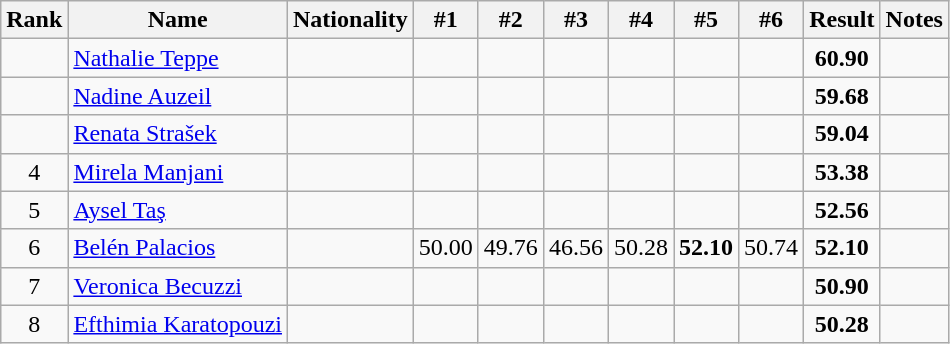<table class="wikitable sortable" style="text-align:center">
<tr>
<th>Rank</th>
<th>Name</th>
<th>Nationality</th>
<th>#1</th>
<th>#2</th>
<th>#3</th>
<th>#4</th>
<th>#5</th>
<th>#6</th>
<th>Result</th>
<th>Notes</th>
</tr>
<tr>
<td></td>
<td align=left><a href='#'>Nathalie Teppe</a></td>
<td align=left></td>
<td></td>
<td></td>
<td></td>
<td></td>
<td></td>
<td></td>
<td><strong>60.90</strong></td>
<td></td>
</tr>
<tr>
<td></td>
<td align=left><a href='#'>Nadine Auzeil</a></td>
<td align=left></td>
<td></td>
<td></td>
<td></td>
<td></td>
<td></td>
<td></td>
<td><strong>59.68</strong></td>
<td></td>
</tr>
<tr>
<td></td>
<td align=left><a href='#'>Renata Strašek</a></td>
<td align=left></td>
<td></td>
<td></td>
<td></td>
<td></td>
<td></td>
<td></td>
<td><strong>59.04</strong></td>
<td></td>
</tr>
<tr>
<td>4</td>
<td align=left><a href='#'>Mirela Manjani</a></td>
<td align=left></td>
<td></td>
<td></td>
<td></td>
<td></td>
<td></td>
<td></td>
<td><strong>53.38</strong></td>
<td></td>
</tr>
<tr>
<td>5</td>
<td align=left><a href='#'>Aysel Taş</a></td>
<td align=left></td>
<td></td>
<td></td>
<td></td>
<td></td>
<td></td>
<td></td>
<td><strong>52.56</strong></td>
<td></td>
</tr>
<tr>
<td>6</td>
<td align=left><a href='#'>Belén Palacios</a></td>
<td align=left></td>
<td>50.00</td>
<td>49.76</td>
<td>46.56</td>
<td>50.28</td>
<td><strong>52.10</strong></td>
<td>50.74</td>
<td><strong>52.10</strong></td>
<td></td>
</tr>
<tr>
<td>7</td>
<td align=left><a href='#'>Veronica Becuzzi</a></td>
<td align=left></td>
<td></td>
<td></td>
<td></td>
<td></td>
<td></td>
<td></td>
<td><strong>50.90</strong></td>
<td></td>
</tr>
<tr>
<td>8</td>
<td align=left><a href='#'>Efthimia Karatopouzi</a></td>
<td align=left></td>
<td></td>
<td></td>
<td></td>
<td></td>
<td></td>
<td></td>
<td><strong>50.28</strong></td>
<td></td>
</tr>
</table>
